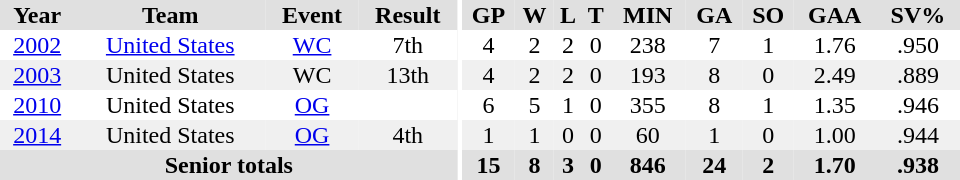<table border="0" cellpadding="1" cellspacing="0" ID="Table3" style="text-align:center; width:40em">
<tr ALIGN="center" bgcolor="#e0e0e0">
<th>Year</th>
<th>Team</th>
<th>Event</th>
<th>Result</th>
<th rowspan="99" bgcolor="#ffffff"></th>
<th>GP</th>
<th>W</th>
<th>L</th>
<th>T</th>
<th>MIN</th>
<th>GA</th>
<th>SO</th>
<th>GAA</th>
<th>SV%</th>
</tr>
<tr ALIGN="center">
<td><a href='#'>2002</a></td>
<td><a href='#'>United States</a></td>
<td><a href='#'>WC</a></td>
<td>7th</td>
<td>4</td>
<td>2</td>
<td>2</td>
<td>0</td>
<td>238</td>
<td>7</td>
<td>1</td>
<td>1.76</td>
<td>.950</td>
</tr>
<tr ALIGN="center" bgcolor="#f0f0f0">
<td><a href='#'>2003</a></td>
<td>United States</td>
<td>WC</td>
<td>13th</td>
<td>4</td>
<td>2</td>
<td>2</td>
<td>0</td>
<td>193</td>
<td>8</td>
<td>0</td>
<td>2.49</td>
<td>.889</td>
</tr>
<tr ALIGN="center">
<td><a href='#'>2010</a></td>
<td>United States</td>
<td><a href='#'>OG</a></td>
<td></td>
<td>6</td>
<td>5</td>
<td>1</td>
<td>0</td>
<td>355</td>
<td>8</td>
<td>1</td>
<td>1.35</td>
<td>.946</td>
</tr>
<tr ALIGN="center" bgcolor="#f0f0f0">
<td><a href='#'>2014</a></td>
<td>United States</td>
<td><a href='#'>OG</a></td>
<td>4th</td>
<td>1</td>
<td>1</td>
<td>0</td>
<td>0</td>
<td>60</td>
<td>1</td>
<td>0</td>
<td>1.00</td>
<td>.944</td>
</tr>
<tr ALIGN="center" bgcolor="#e0e0e0">
<th colspan="4" align="center">Senior totals</th>
<th>15</th>
<th>8</th>
<th>3</th>
<th>0</th>
<th>846</th>
<th>24</th>
<th>2</th>
<th>1.70</th>
<th>.938</th>
</tr>
</table>
